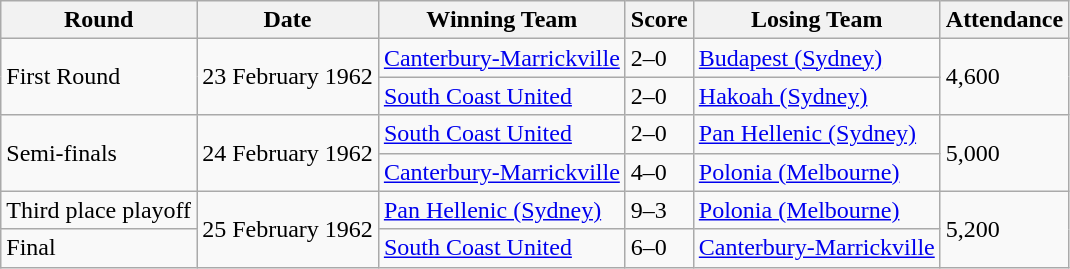<table class="wikitable">
<tr>
<th>Round</th>
<th>Date</th>
<th>Winning Team</th>
<th>Score</th>
<th>Losing Team</th>
<th>Attendance</th>
</tr>
<tr>
<td rowspan=2>First Round</td>
<td rowspan=2>23 February 1962</td>
<td><a href='#'>Canterbury-Marrickville</a></td>
<td>2–0</td>
<td><a href='#'>Budapest (Sydney)</a></td>
<td rowspan=2>4,600</td>
</tr>
<tr>
<td><a href='#'>South Coast United</a></td>
<td>2–0</td>
<td><a href='#'>Hakoah (Sydney)</a></td>
</tr>
<tr>
<td rowspan=2>Semi-finals</td>
<td rowspan=2>24 February 1962</td>
<td><a href='#'>South Coast United</a></td>
<td>2–0</td>
<td><a href='#'>Pan Hellenic (Sydney)</a></td>
<td rowspan=2>5,000</td>
</tr>
<tr>
<td><a href='#'>Canterbury-Marrickville</a></td>
<td>4–0</td>
<td><a href='#'>Polonia (Melbourne)</a></td>
</tr>
<tr>
<td>Third place playoff</td>
<td rowspan=2>25 February 1962</td>
<td><a href='#'>Pan Hellenic (Sydney)</a></td>
<td>9–3</td>
<td><a href='#'>Polonia (Melbourne)</a></td>
<td rowspan=2>5,200</td>
</tr>
<tr>
<td>Final</td>
<td><a href='#'>South Coast United</a></td>
<td>6–0</td>
<td><a href='#'>Canterbury-Marrickville</a></td>
</tr>
</table>
